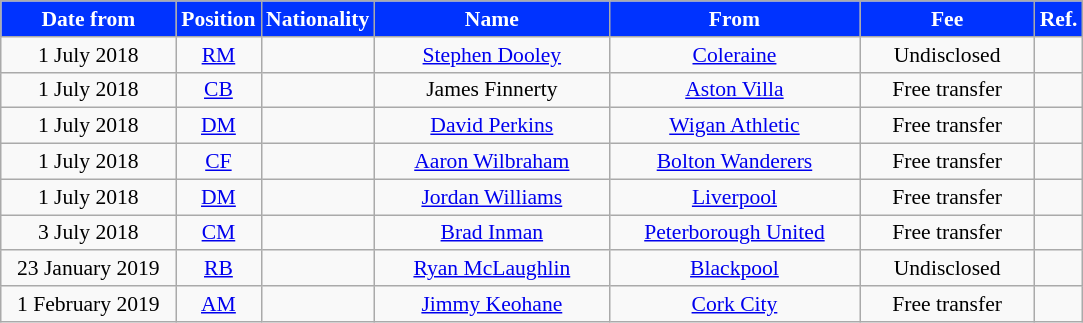<table class="wikitable"  style="text-align:center; font-size:90%; ">
<tr>
<th style="background:#0033FF; color:#FFFFFF; width:110px;">Date from</th>
<th style="background:#0033FF; color:#FFFFFF; width:50px;">Position</th>
<th style="background:#0033FF; color:#FFFFFF; width:50px;">Nationality</th>
<th style="background:#0033FF; color:#FFFFFF; width:150px;">Name</th>
<th style="background:#0033FF; color:#FFFFFF; width:160px;">From</th>
<th style="background:#0033FF; color:#FFFFFF; width:110px;">Fee</th>
<th style="background:#0033FF; color:#FFFFFF; width:25px;">Ref.</th>
</tr>
<tr>
<td>1 July 2018</td>
<td><a href='#'>RM</a></td>
<td></td>
<td><a href='#'>Stephen Dooley</a></td>
<td> <a href='#'>Coleraine</a></td>
<td>Undisclosed</td>
<td></td>
</tr>
<tr>
<td>1 July 2018</td>
<td><a href='#'>CB</a></td>
<td></td>
<td>James Finnerty</td>
<td><a href='#'>Aston Villa</a></td>
<td>Free transfer</td>
<td></td>
</tr>
<tr>
<td>1 July 2018</td>
<td><a href='#'>DM</a></td>
<td></td>
<td><a href='#'>David Perkins</a></td>
<td><a href='#'>Wigan Athletic</a></td>
<td>Free transfer</td>
<td></td>
</tr>
<tr>
<td>1 July 2018</td>
<td><a href='#'>CF</a></td>
<td></td>
<td><a href='#'>Aaron Wilbraham</a></td>
<td><a href='#'>Bolton Wanderers</a></td>
<td>Free transfer</td>
<td></td>
</tr>
<tr>
<td>1 July 2018</td>
<td><a href='#'>DM</a></td>
<td></td>
<td><a href='#'>Jordan Williams</a></td>
<td><a href='#'>Liverpool</a></td>
<td>Free transfer</td>
<td></td>
</tr>
<tr>
<td>3 July 2018</td>
<td><a href='#'>CM</a></td>
<td></td>
<td><a href='#'>Brad Inman</a></td>
<td><a href='#'>Peterborough United</a></td>
<td>Free transfer</td>
<td></td>
</tr>
<tr>
<td>23 January 2019</td>
<td><a href='#'>RB</a></td>
<td></td>
<td><a href='#'>Ryan McLaughlin</a></td>
<td><a href='#'>Blackpool</a></td>
<td>Undisclosed</td>
<td></td>
</tr>
<tr>
<td>1 February 2019</td>
<td><a href='#'>AM</a></td>
<td></td>
<td><a href='#'>Jimmy Keohane</a></td>
<td> <a href='#'>Cork City</a></td>
<td>Free transfer</td>
<td></td>
</tr>
</table>
